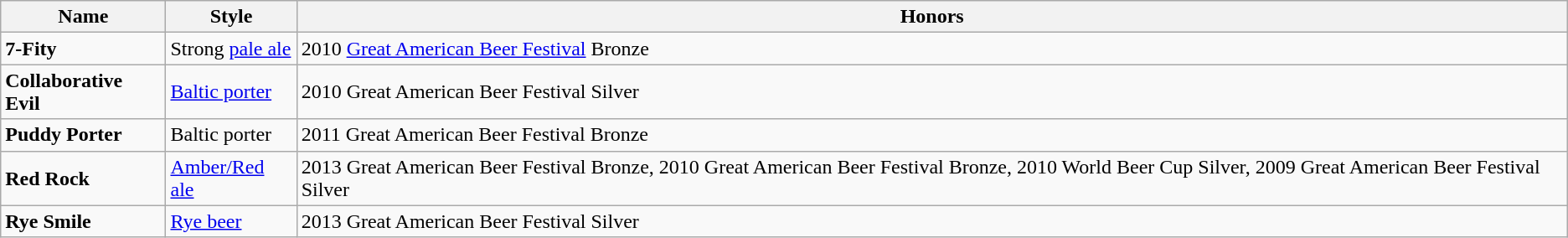<table class="wikitable sortable">
<tr>
<th>Name</th>
<th>Style</th>
<th>Honors</th>
</tr>
<tr>
<td><strong>7-Fity</strong></td>
<td>Strong <a href='#'>pale ale</a></td>
<td>2010 <a href='#'>Great American Beer Festival</a> Bronze</td>
</tr>
<tr>
<td><strong>Collaborative Evil</strong></td>
<td><a href='#'>Baltic porter</a></td>
<td>2010 Great American Beer Festival Silver</td>
</tr>
<tr>
<td><strong>Puddy Porter</strong></td>
<td>Baltic porter</td>
<td>2011 Great American Beer Festival Bronze</td>
</tr>
<tr>
<td><strong>Red Rock</strong></td>
<td><a href='#'>Amber/Red ale</a></td>
<td>2013 Great American Beer Festival Bronze, 2010 Great American Beer Festival Bronze, 2010 World Beer Cup Silver, 2009 Great American Beer Festival Silver</td>
</tr>
<tr>
<td><strong>Rye Smile</strong></td>
<td><a href='#'>Rye beer</a></td>
<td>2013 Great American Beer Festival Silver</td>
</tr>
</table>
